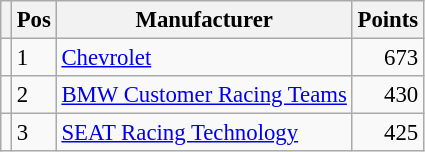<table class="wikitable" style="font-size: 95%;">
<tr>
<th></th>
<th>Pos</th>
<th>Manufacturer</th>
<th>Points</th>
</tr>
<tr>
<td align="left"></td>
<td>1</td>
<td> <a href='#'>Chevrolet</a></td>
<td align="right">673</td>
</tr>
<tr>
<td align="left"></td>
<td>2</td>
<td> <a href='#'>BMW Customer Racing Teams</a></td>
<td align="right">430</td>
</tr>
<tr>
<td align="left"></td>
<td>3</td>
<td> <a href='#'>SEAT Racing Technology</a></td>
<td align="right">425</td>
</tr>
</table>
